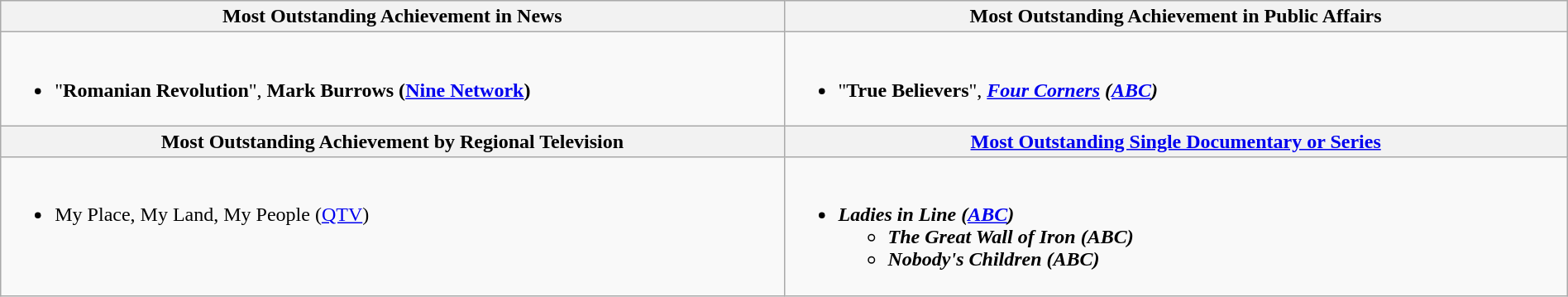<table class=wikitable width="100%">
<tr>
<th width="50%">Most Outstanding Achievement in News</th>
<th width="50%">Most Outstanding Achievement in Public Affairs</th>
</tr>
<tr>
<td valign="top"><br><ul><li>"<strong>Romanian Revolution</strong>", <strong>Mark Burrows (<a href='#'>Nine Network</a>)</strong></li></ul></td>
<td valign="top"><br><ul><li>"<strong>True Believers</strong>", <strong><em><a href='#'>Four Corners</a><em> (<a href='#'>ABC</a>)<strong></li></ul></td>
</tr>
<tr>
<th width="50%">Most Outstanding Achievement by Regional Television</th>
<th width="50%"><a href='#'>Most Outstanding Single Documentary or Series</a></th>
</tr>
<tr>
<td valign="top"><br><ul><li></em></strong>My Place, My Land, My People</em> (<a href='#'>QTV</a>)</strong></li></ul></td>
<td valign="top"><br><ul><li><strong><em>Ladies in Line<em> (<a href='#'>ABC</a>)<strong><ul><li></em>The Great Wall of Iron<em> (ABC)</li><li></em>Nobody's Children<em> (ABC)</li></ul></li></ul></td>
</tr>
</table>
